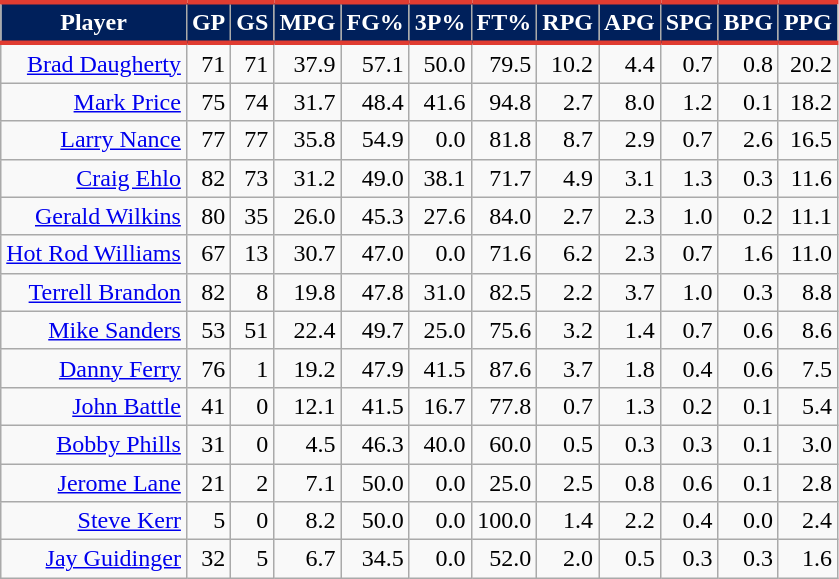<table class="wikitable sortable" style="text-align:right;">
<tr>
<th style="background:#00205B; color:#FFFFFF; border-top:#E03C31 3px solid; border-bottom:#E03C31 3px solid;">Player</th>
<th style="background:#00205B; color:#FFFFFF; border-top:#E03C31 3px solid; border-bottom:#E03C31 3px solid;">GP</th>
<th style="background:#00205B; color:#FFFFFF; border-top:#E03C31 3px solid; border-bottom:#E03C31 3px solid;">GS</th>
<th style="background:#00205B; color:#FFFFFF; border-top:#E03C31 3px solid; border-bottom:#E03C31 3px solid;">MPG</th>
<th style="background:#00205B; color:#FFFFFF; border-top:#E03C31 3px solid; border-bottom:#E03C31 3px solid;">FG%</th>
<th style="background:#00205B; color:#FFFFFF; border-top:#E03C31 3px solid; border-bottom:#E03C31 3px solid;">3P%</th>
<th style="background:#00205B; color:#FFFFFF; border-top:#E03C31 3px solid; border-bottom:#E03C31 3px solid;">FT%</th>
<th style="background:#00205B; color:#FFFFFF; border-top:#E03C31 3px solid; border-bottom:#E03C31 3px solid;">RPG</th>
<th style="background:#00205B; color:#FFFFFF; border-top:#E03C31 3px solid; border-bottom:#E03C31 3px solid;">APG</th>
<th style="background:#00205B; color:#FFFFFF; border-top:#E03C31 3px solid; border-bottom:#E03C31 3px solid;">SPG</th>
<th style="background:#00205B; color:#FFFFFF; border-top:#E03C31 3px solid; border-bottom:#E03C31 3px solid;">BPG</th>
<th style="background:#00205B; color:#FFFFFF; border-top:#E03C31 3px solid; border-bottom:#E03C31 3px solid;">PPG</th>
</tr>
<tr>
<td><a href='#'>Brad Daugherty</a></td>
<td>71</td>
<td>71</td>
<td>37.9</td>
<td>57.1</td>
<td>50.0</td>
<td>79.5</td>
<td>10.2</td>
<td>4.4</td>
<td>0.7</td>
<td>0.8</td>
<td>20.2</td>
</tr>
<tr>
<td><a href='#'>Mark Price</a></td>
<td>75</td>
<td>74</td>
<td>31.7</td>
<td>48.4</td>
<td>41.6</td>
<td>94.8</td>
<td>2.7</td>
<td>8.0</td>
<td>1.2</td>
<td>0.1</td>
<td>18.2</td>
</tr>
<tr>
<td><a href='#'>Larry Nance</a></td>
<td>77</td>
<td>77</td>
<td>35.8</td>
<td>54.9</td>
<td>0.0</td>
<td>81.8</td>
<td>8.7</td>
<td>2.9</td>
<td>0.7</td>
<td>2.6</td>
<td>16.5</td>
</tr>
<tr>
<td><a href='#'>Craig Ehlo</a></td>
<td>82</td>
<td>73</td>
<td>31.2</td>
<td>49.0</td>
<td>38.1</td>
<td>71.7</td>
<td>4.9</td>
<td>3.1</td>
<td>1.3</td>
<td>0.3</td>
<td>11.6</td>
</tr>
<tr>
<td><a href='#'>Gerald Wilkins</a></td>
<td>80</td>
<td>35</td>
<td>26.0</td>
<td>45.3</td>
<td>27.6</td>
<td>84.0</td>
<td>2.7</td>
<td>2.3</td>
<td>1.0</td>
<td>0.2</td>
<td>11.1</td>
</tr>
<tr>
<td><a href='#'>Hot Rod Williams</a></td>
<td>67</td>
<td>13</td>
<td>30.7</td>
<td>47.0</td>
<td>0.0</td>
<td>71.6</td>
<td>6.2</td>
<td>2.3</td>
<td>0.7</td>
<td>1.6</td>
<td>11.0</td>
</tr>
<tr>
<td><a href='#'>Terrell Brandon</a></td>
<td>82</td>
<td>8</td>
<td>19.8</td>
<td>47.8</td>
<td>31.0</td>
<td>82.5</td>
<td>2.2</td>
<td>3.7</td>
<td>1.0</td>
<td>0.3</td>
<td>8.8</td>
</tr>
<tr>
<td><a href='#'>Mike Sanders</a></td>
<td>53</td>
<td>51</td>
<td>22.4</td>
<td>49.7</td>
<td>25.0</td>
<td>75.6</td>
<td>3.2</td>
<td>1.4</td>
<td>0.7</td>
<td>0.6</td>
<td>8.6</td>
</tr>
<tr>
<td><a href='#'>Danny Ferry</a></td>
<td>76</td>
<td>1</td>
<td>19.2</td>
<td>47.9</td>
<td>41.5</td>
<td>87.6</td>
<td>3.7</td>
<td>1.8</td>
<td>0.4</td>
<td>0.6</td>
<td>7.5</td>
</tr>
<tr>
<td><a href='#'>John Battle</a></td>
<td>41</td>
<td>0</td>
<td>12.1</td>
<td>41.5</td>
<td>16.7</td>
<td>77.8</td>
<td>0.7</td>
<td>1.3</td>
<td>0.2</td>
<td>0.1</td>
<td>5.4</td>
</tr>
<tr>
<td><a href='#'>Bobby Phills</a></td>
<td>31</td>
<td>0</td>
<td>4.5</td>
<td>46.3</td>
<td>40.0</td>
<td>60.0</td>
<td>0.5</td>
<td>0.3</td>
<td>0.3</td>
<td>0.1</td>
<td>3.0</td>
</tr>
<tr>
<td><a href='#'>Jerome Lane</a></td>
<td>21</td>
<td>2</td>
<td>7.1</td>
<td>50.0</td>
<td>0.0</td>
<td>25.0</td>
<td>2.5</td>
<td>0.8</td>
<td>0.6</td>
<td>0.1</td>
<td>2.8</td>
</tr>
<tr>
<td><a href='#'>Steve Kerr</a></td>
<td>5</td>
<td>0</td>
<td>8.2</td>
<td>50.0</td>
<td>0.0</td>
<td>100.0</td>
<td>1.4</td>
<td>2.2</td>
<td>0.4</td>
<td>0.0</td>
<td>2.4</td>
</tr>
<tr>
<td><a href='#'>Jay Guidinger</a></td>
<td>32</td>
<td>5</td>
<td>6.7</td>
<td>34.5</td>
<td>0.0</td>
<td>52.0</td>
<td>2.0</td>
<td>0.5</td>
<td>0.3</td>
<td>0.3</td>
<td>1.6</td>
</tr>
</table>
